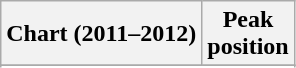<table class="wikitable sortable">
<tr>
<th scope="col">Chart (2011–2012)</th>
<th scope="col">Peak<br>position</th>
</tr>
<tr>
</tr>
<tr>
</tr>
<tr>
</tr>
</table>
